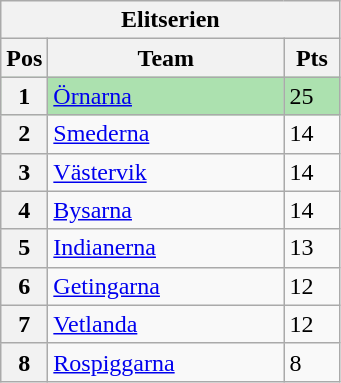<table class="wikitable">
<tr>
<th colspan="3">Elitserien</th>
</tr>
<tr>
<th width=20>Pos</th>
<th width=150>Team</th>
<th width=30>Pts</th>
</tr>
<tr style="background:#ACE1AF;">
<th>1</th>
<td><a href='#'>Örnarna</a></td>
<td>25</td>
</tr>
<tr>
<th>2</th>
<td><a href='#'>Smederna</a></td>
<td>14</td>
</tr>
<tr>
<th>3</th>
<td><a href='#'>Västervik</a></td>
<td>14</td>
</tr>
<tr>
<th>4</th>
<td><a href='#'>Bysarna</a></td>
<td>14</td>
</tr>
<tr>
<th>5</th>
<td><a href='#'>Indianerna</a></td>
<td>13</td>
</tr>
<tr>
<th>6</th>
<td><a href='#'>Getingarna</a></td>
<td>12</td>
</tr>
<tr>
<th>7</th>
<td><a href='#'>Vetlanda</a></td>
<td>12</td>
</tr>
<tr>
<th>8</th>
<td><a href='#'>Rospiggarna</a></td>
<td>8</td>
</tr>
</table>
